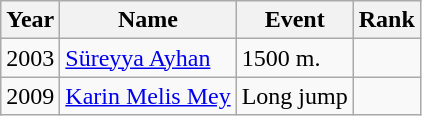<table class="sortable wikitable">
<tr>
<th>Year</th>
<th>Name</th>
<th>Event</th>
<th>Rank</th>
</tr>
<tr>
<td>2003</td>
<td><a href='#'>Süreyya Ayhan</a></td>
<td>1500 m.</td>
<td></td>
</tr>
<tr>
<td>2009</td>
<td><a href='#'>Karin Melis Mey</a></td>
<td>Long jump</td>
<td></td>
</tr>
</table>
